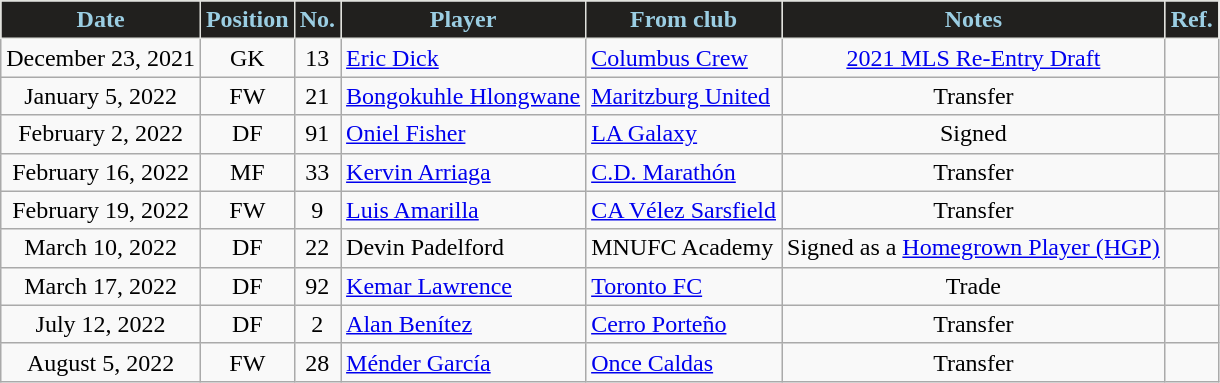<table class="wikitable sortable" style="text-align:center">
<tr>
<th style="background:#21201E;color:#9BCEE3;border:1px solid #E1E2DD">Date</th>
<th style="background:#21201E;color:#9BCEE3;border:1px solid #E1E2DD">Position</th>
<th style="background:#21201E;color:#9BCEE3;border:1px solid #E1E2DD">No.</th>
<th style="background:#21201E;color:#9BCEE3;border:1px solid #E1E2DD">Player</th>
<th style="background:#21201E;color:#9BCEE3;border:1px solid #E1E2DD">From club</th>
<th style="background:#21201E;color:#9BCEE3;border:1px solid #E1E2DD">Notes</th>
<th style="background:#21201E;color:#9BCEE3;border:1px solid #E1E2DD">Ref.</th>
</tr>
<tr>
<td>December 23, 2021</td>
<td>GK</td>
<td>13</td>
<td style="text-align:left"> <a href='#'>Eric Dick</a></td>
<td style="text-align:left"> <a href='#'>Columbus Crew</a></td>
<td><a href='#'>2021 MLS Re-Entry Draft</a></td>
<td></td>
</tr>
<tr>
<td>January 5, 2022</td>
<td>FW</td>
<td>21</td>
<td style="text-align:left"> <a href='#'>Bongokuhle Hlongwane</a></td>
<td style="text-align:left"> <a href='#'>Maritzburg United</a></td>
<td>Transfer</td>
<td></td>
</tr>
<tr>
<td>February 2, 2022</td>
<td>DF</td>
<td>91</td>
<td style="text-align:left"> <a href='#'>Oniel Fisher</a></td>
<td style="text-align:left"> <a href='#'>LA Galaxy</a></td>
<td>Signed</td>
<td></td>
</tr>
<tr>
<td>February 16, 2022</td>
<td>MF</td>
<td>33</td>
<td style="text-align:left"> <a href='#'>Kervin Arriaga</a></td>
<td style="text-align:left"> <a href='#'>C.D. Marathón</a></td>
<td>Transfer</td>
<td></td>
</tr>
<tr>
<td>February 19, 2022</td>
<td>FW</td>
<td>9</td>
<td style="text-align:left"> <a href='#'>Luis Amarilla</a></td>
<td style="text-align:left"> <a href='#'>CA Vélez Sarsfield</a></td>
<td>Transfer</td>
<td></td>
</tr>
<tr>
<td>March 10, 2022</td>
<td>DF</td>
<td>22</td>
<td style="text-align:left"> Devin Padelford</td>
<td style="text-align:left"> MNUFC Academy</td>
<td>Signed as a <a href='#'>Homegrown Player (HGP)</a></td>
<td></td>
</tr>
<tr>
<td>March 17, 2022</td>
<td>DF</td>
<td>92</td>
<td style="text-align:left"> <a href='#'>Kemar Lawrence</a></td>
<td style="text-align:left"> <a href='#'>Toronto FC</a></td>
<td>Trade</td>
<td></td>
</tr>
<tr>
<td>July 12, 2022</td>
<td>DF</td>
<td>2</td>
<td style="text-align:left"> <a href='#'>Alan Benítez</a></td>
<td style="text-align:left"> <a href='#'>Cerro Porteño</a></td>
<td>Transfer</td>
<td></td>
</tr>
<tr>
<td>August 5, 2022</td>
<td>FW</td>
<td>28</td>
<td style="text-align:left"> <a href='#'>Ménder García</a></td>
<td style="text-align:left"> <a href='#'>Once Caldas</a></td>
<td>Transfer</td>
<td></td>
</tr>
</table>
